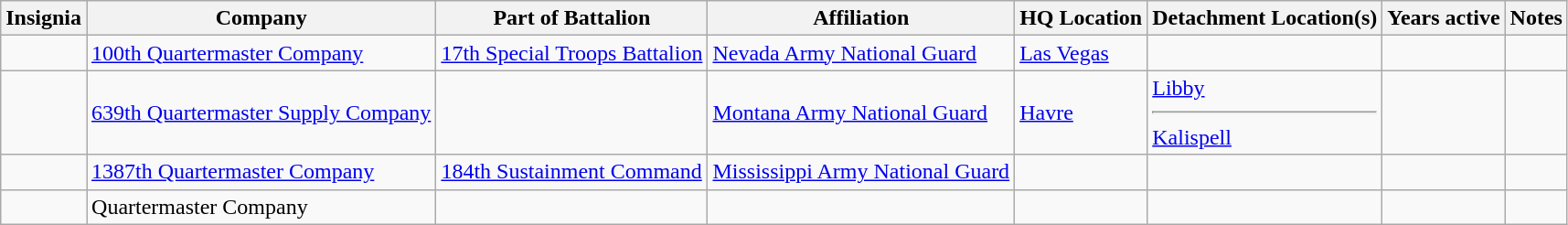<table class="wikitable sortable">
<tr>
<th>Insignia</th>
<th>Company</th>
<th>Part of Battalion</th>
<th>Affiliation</th>
<th>HQ Location</th>
<th>Detachment Location(s)</th>
<th>Years active</th>
<th>Notes</th>
</tr>
<tr>
<td></td>
<td><a href='#'>100th Quartermaster Company</a></td>
<td><a href='#'>17th Special Troops Battalion</a></td>
<td><a href='#'>Nevada Army National Guard</a></td>
<td><a href='#'>Las Vegas</a></td>
<td></td>
<td></td>
<td></td>
</tr>
<tr>
<td></td>
<td><a href='#'>639th Quartermaster Supply Company</a></td>
<td></td>
<td><a href='#'>Montana Army National Guard</a></td>
<td><a href='#'>Havre</a></td>
<td><a href='#'>Libby</a><hr><a href='#'>Kalispell</a></td>
<td></td>
<td></td>
</tr>
<tr>
<td></td>
<td><a href='#'>1387th Quartermaster Company</a></td>
<td><a href='#'>184th Sustainment Command</a></td>
<td><a href='#'>Mississippi Army National Guard</a></td>
<td></td>
<td></td>
<td></td>
<td></td>
</tr>
<tr>
<td></td>
<td>Quartermaster Company</td>
<td></td>
<td></td>
<td></td>
<td></td>
<td></td>
<td></td>
</tr>
</table>
